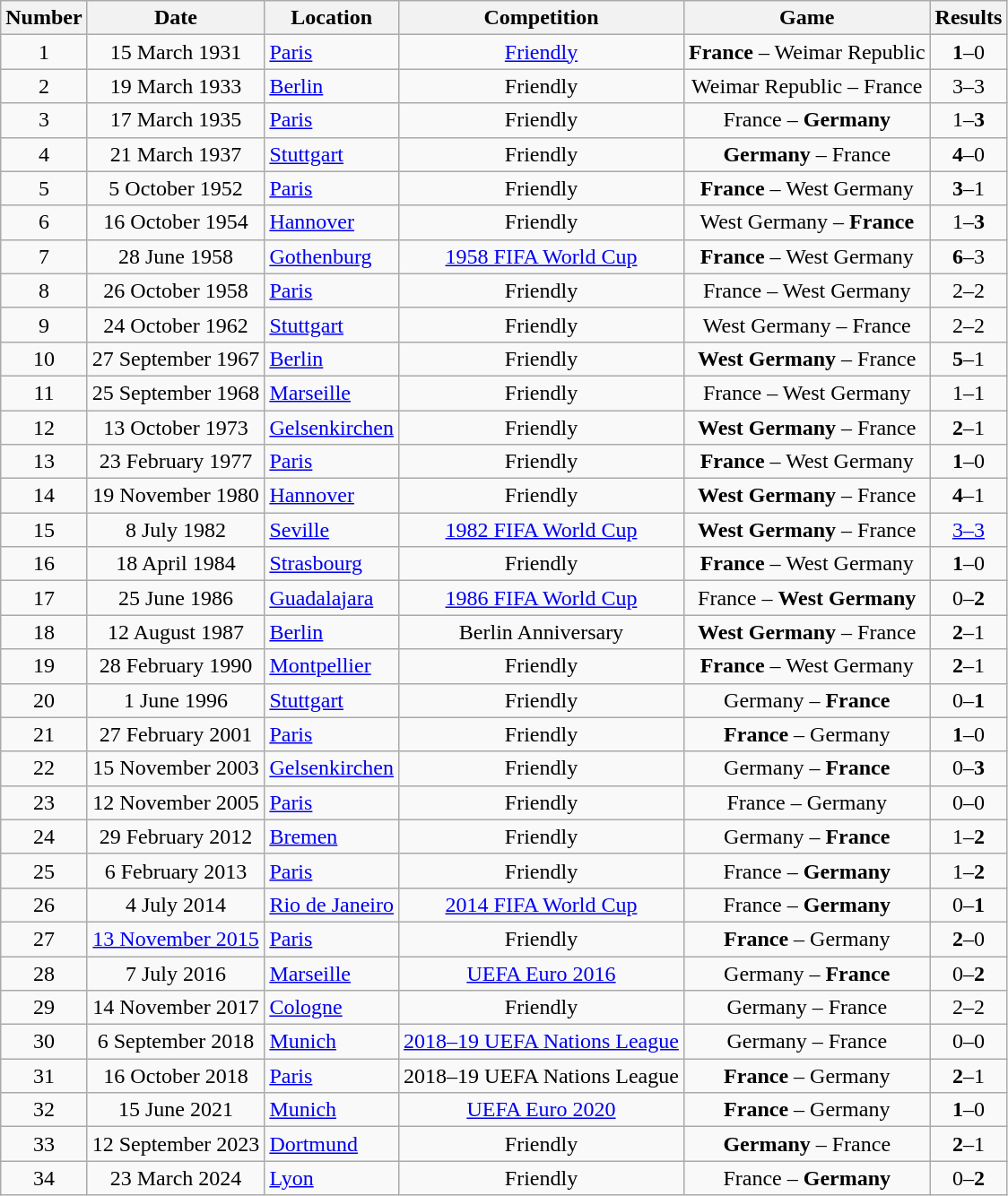<table class="wikitable" style="text-align:center">
<tr>
<th>Number</th>
<th>Date</th>
<th>Location</th>
<th>Competition</th>
<th>Game</th>
<th>Results</th>
</tr>
<tr>
<td>1</td>
<td>15 March 1931</td>
<td align="left"> <a href='#'>Paris</a></td>
<td><a href='#'>Friendly</a></td>
<td><strong>France</strong> – Weimar Republic</td>
<td><strong>1</strong>–0</td>
</tr>
<tr>
<td>2</td>
<td>19 March 1933</td>
<td align="left"> <a href='#'>Berlin</a></td>
<td>Friendly</td>
<td>Weimar Republic – France</td>
<td>3–3</td>
</tr>
<tr>
<td>3</td>
<td>17 March 1935</td>
<td align="left"> <a href='#'>Paris</a></td>
<td>Friendly</td>
<td>France – <strong>Germany</strong></td>
<td>1–<strong>3</strong></td>
</tr>
<tr>
<td>4</td>
<td>21 March 1937</td>
<td align="left"> <a href='#'>Stuttgart</a></td>
<td>Friendly</td>
<td><strong>Germany</strong> – France</td>
<td><strong>4</strong>–0</td>
</tr>
<tr>
<td>5</td>
<td>5 October 1952</td>
<td align="left"> <a href='#'>Paris</a></td>
<td>Friendly</td>
<td><strong>France</strong> – West Germany</td>
<td><strong>3</strong>–1</td>
</tr>
<tr>
<td>6</td>
<td>16 October 1954</td>
<td align="left"> <a href='#'>Hannover</a></td>
<td>Friendly</td>
<td>West Germany – <strong>France</strong></td>
<td>1–<strong>3</strong></td>
</tr>
<tr>
<td>7</td>
<td>28 June 1958</td>
<td align="left"> <a href='#'>Gothenburg</a></td>
<td><a href='#'>1958 FIFA World Cup</a></td>
<td><strong>France</strong> – West Germany</td>
<td><strong>6</strong>–3</td>
</tr>
<tr>
<td>8</td>
<td>26 October 1958</td>
<td align="left"> <a href='#'>Paris</a></td>
<td>Friendly</td>
<td>France – West Germany</td>
<td>2–2</td>
</tr>
<tr>
<td>9</td>
<td>24 October 1962</td>
<td align="left"> <a href='#'>Stuttgart</a></td>
<td>Friendly</td>
<td>West Germany – France</td>
<td>2–2</td>
</tr>
<tr>
<td>10</td>
<td>27 September 1967</td>
<td align="left"> <a href='#'>Berlin</a></td>
<td>Friendly</td>
<td><strong>West Germany</strong> – France</td>
<td><strong>5</strong>–1</td>
</tr>
<tr>
<td>11</td>
<td>25 September 1968</td>
<td align="left"> <a href='#'>Marseille</a></td>
<td>Friendly</td>
<td>France – West Germany</td>
<td>1–1</td>
</tr>
<tr>
<td>12</td>
<td>13 October 1973</td>
<td align="left"> <a href='#'>Gelsenkirchen</a></td>
<td>Friendly</td>
<td><strong>West Germany</strong> – France</td>
<td><strong>2</strong>–1</td>
</tr>
<tr>
<td>13</td>
<td>23 February 1977</td>
<td align="left"> <a href='#'>Paris</a></td>
<td>Friendly</td>
<td><strong>France</strong> – West Germany</td>
<td><strong>1</strong>–0</td>
</tr>
<tr>
<td>14</td>
<td>19 November 1980</td>
<td align="left"> <a href='#'>Hannover</a></td>
<td>Friendly</td>
<td><strong>West Germany</strong> – France</td>
<td><strong>4</strong>–1</td>
</tr>
<tr>
<td>15</td>
<td>8 July 1982</td>
<td align="left"> <a href='#'>Seville</a></td>
<td><a href='#'>1982 FIFA World Cup</a></td>
<td><strong>West Germany</strong> – France</td>
<td><a href='#'>3–3</a> <br> </td>
</tr>
<tr>
<td>16</td>
<td>18 April 1984</td>
<td align="left"> <a href='#'>Strasbourg</a></td>
<td>Friendly</td>
<td><strong>France</strong> – West Germany</td>
<td><strong>1</strong>–0</td>
</tr>
<tr>
<td>17</td>
<td>25 June 1986</td>
<td align="left"> <a href='#'>Guadalajara</a></td>
<td><a href='#'>1986 FIFA World Cup</a></td>
<td>France – <strong>West Germany</strong></td>
<td>0–<strong>2</strong></td>
</tr>
<tr>
<td>18</td>
<td>12 August 1987</td>
<td align="left"> <a href='#'>Berlin</a></td>
<td>Berlin Anniversary</td>
<td><strong>West Germany</strong> – France</td>
<td><strong>2</strong>–1</td>
</tr>
<tr>
<td>19</td>
<td>28 February 1990</td>
<td align="left"> <a href='#'>Montpellier</a></td>
<td>Friendly</td>
<td><strong>France</strong> – West Germany</td>
<td><strong>2</strong>–1</td>
</tr>
<tr>
<td>20</td>
<td>1 June 1996</td>
<td align="left"> <a href='#'>Stuttgart</a></td>
<td>Friendly</td>
<td>Germany – <strong>France</strong></td>
<td>0–<strong>1</strong></td>
</tr>
<tr>
<td>21</td>
<td>27 February 2001</td>
<td align="left"> <a href='#'>Paris</a></td>
<td>Friendly</td>
<td><strong>France</strong> – Germany</td>
<td><strong>1</strong>–0</td>
</tr>
<tr>
<td>22</td>
<td>15 November 2003</td>
<td align="left"> <a href='#'>Gelsenkirchen</a></td>
<td>Friendly</td>
<td>Germany – <strong>France</strong></td>
<td>0–<strong>3</strong></td>
</tr>
<tr>
<td>23</td>
<td>12 November 2005</td>
<td align="left"> <a href='#'>Paris</a></td>
<td>Friendly</td>
<td>France – Germany</td>
<td>0–0</td>
</tr>
<tr>
<td>24</td>
<td>29 February 2012</td>
<td align="left"> <a href='#'>Bremen</a></td>
<td>Friendly</td>
<td>Germany – <strong>France</strong></td>
<td>1–<strong>2</strong></td>
</tr>
<tr>
<td>25</td>
<td>6 February 2013</td>
<td align="left"> <a href='#'>Paris</a></td>
<td>Friendly</td>
<td>France – <strong>Germany</strong></td>
<td>1–<strong>2</strong></td>
</tr>
<tr>
<td>26</td>
<td>4 July 2014</td>
<td align="left"> <a href='#'>Rio de Janeiro</a></td>
<td><a href='#'>2014 FIFA World Cup</a></td>
<td>France – <strong>Germany</strong></td>
<td>0–<strong>1</strong></td>
</tr>
<tr>
<td>27</td>
<td><a href='#'>13 November 2015</a></td>
<td align="left"> <a href='#'>Paris</a></td>
<td>Friendly</td>
<td><strong>France</strong> – Germany</td>
<td><strong>2</strong>–0</td>
</tr>
<tr>
<td>28</td>
<td>7 July 2016</td>
<td align="left"> <a href='#'>Marseille</a></td>
<td><a href='#'>UEFA Euro 2016</a></td>
<td>Germany – <strong>France</strong></td>
<td>0–<strong>2</strong></td>
</tr>
<tr>
<td>29</td>
<td>14 November 2017</td>
<td align="left"> <a href='#'>Cologne</a></td>
<td>Friendly</td>
<td>Germany – France</td>
<td>2–2</td>
</tr>
<tr>
<td>30</td>
<td>6 September 2018</td>
<td align="left"> <a href='#'>Munich</a></td>
<td><a href='#'>2018–19 UEFA Nations League</a></td>
<td>Germany – France</td>
<td>0–0</td>
</tr>
<tr>
<td>31</td>
<td>16 October 2018</td>
<td align="left"> <a href='#'>Paris</a></td>
<td>2018–19 UEFA Nations League</td>
<td><strong>France</strong> – Germany</td>
<td><strong>2</strong>–1</td>
</tr>
<tr>
<td>32</td>
<td>15 June 2021</td>
<td align="left"> <a href='#'>Munich</a></td>
<td><a href='#'>UEFA Euro 2020</a></td>
<td><strong>France</strong> – Germany</td>
<td><strong>1</strong>–0</td>
</tr>
<tr>
<td>33</td>
<td>12 September 2023</td>
<td align="left"> <a href='#'>Dortmund</a></td>
<td>Friendly</td>
<td><strong>Germany</strong> – France</td>
<td><strong>2</strong>–1</td>
</tr>
<tr>
<td>34</td>
<td>23 March 2024</td>
<td align="left"> <a href='#'>Lyon</a></td>
<td>Friendly</td>
<td>France – <strong>Germany</strong></td>
<td>0–<strong>2</strong></td>
</tr>
</table>
